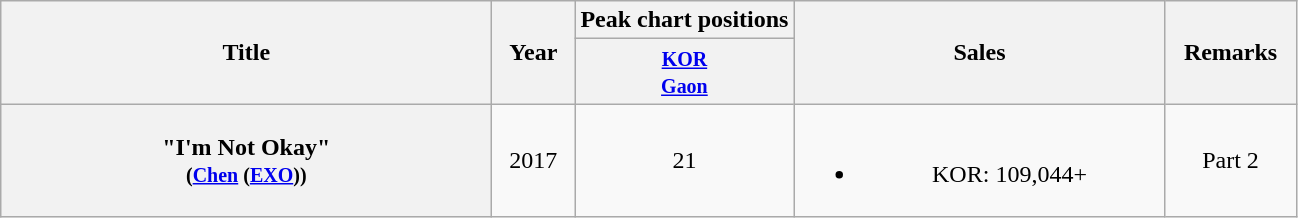<table class="wikitable plainrowheaders" style="text-align:center;" border="1">
<tr>
<th scope="col" rowspan="2" style="width:20em;">Title</th>
<th scope="col" rowspan="2" style="width:3em;">Year</th>
<th scope="col" colspan="1">Peak chart positions</th>
<th scope="col" rowspan="2" style="width:15em;">Sales</th>
<th scope="col" rowspan="2" style="width:5em;">Remarks</th>
</tr>
<tr>
<th><small><a href='#'>KOR</a></small><br><small><a href='#'>Gaon</a></small></th>
</tr>
<tr>
<th scope="row">"I'm Not Okay"<br><small>(<a href='#'>Chen</a> (<a href='#'>EXO</a>))</small></th>
<td>2017</td>
<td style="text-align:center;">21</td>
<td><br><ul><li>KOR: 109,044+</li></ul></td>
<td style="text-align:center;">Part 2</td>
</tr>
</table>
